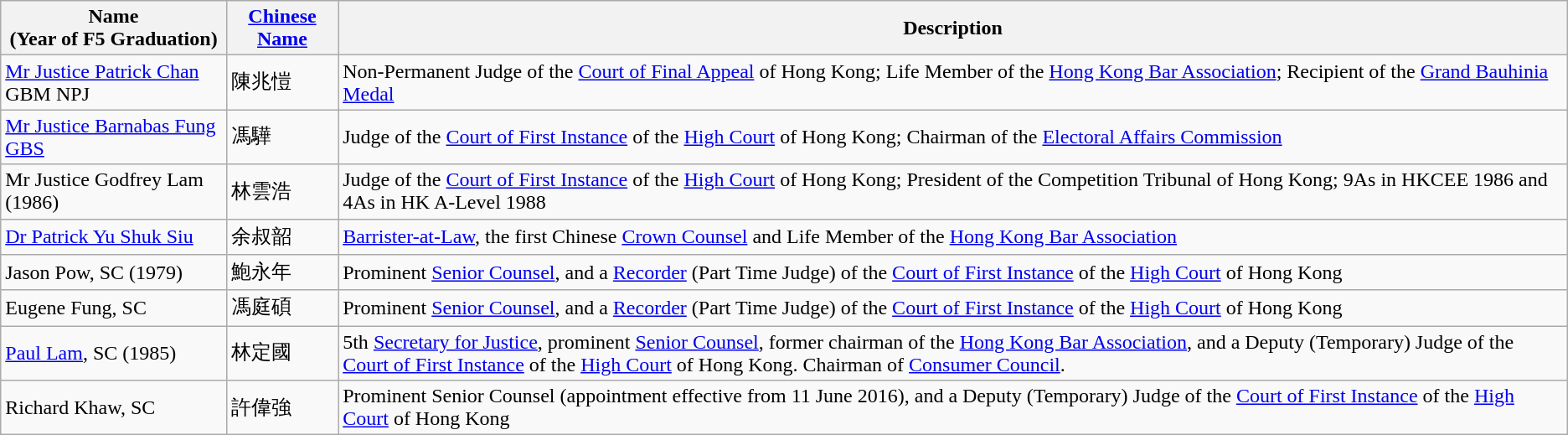<table class="wikitable">
<tr>
<th>Name<br>(Year of F5 Graduation)</th>
<th><a href='#'>Chinese Name</a></th>
<th>Description</th>
</tr>
<tr>
<td><a href='#'>Mr Justice Patrick Chan</a> GBM NPJ</td>
<td>陳兆愷</td>
<td>Non-Permanent Judge of the <a href='#'>Court of Final Appeal</a> of Hong Kong; Life Member of the <a href='#'>Hong Kong Bar Association</a>; Recipient of the <a href='#'>Grand Bauhinia Medal</a></td>
</tr>
<tr>
<td><a href='#'>Mr Justice Barnabas Fung</a> <a href='#'>GBS</a></td>
<td>馮驊</td>
<td>Judge of the <a href='#'>Court of First Instance</a> of the <a href='#'>High Court</a> of Hong Kong; Chairman of the <a href='#'>Electoral Affairs Commission</a></td>
</tr>
<tr>
<td>Mr Justice Godfrey Lam (1986)</td>
<td>林雲浩</td>
<td>Judge of the <a href='#'>Court of First Instance</a> of the <a href='#'>High Court</a> of Hong Kong; President of the Competition Tribunal of Hong Kong; 9As in HKCEE 1986 and 4As in HK A-Level 1988</td>
</tr>
<tr>
<td><a href='#'>Dr Patrick Yu Shuk Siu</a></td>
<td>余叔韶</td>
<td><a href='#'>Barrister-at-Law</a>, the first Chinese <a href='#'>Crown Counsel</a> and Life Member of the <a href='#'>Hong Kong Bar Association</a></td>
</tr>
<tr>
<td>Jason Pow, SC (1979)</td>
<td>鮑永年</td>
<td>Prominent <a href='#'>Senior Counsel</a>, and a <a href='#'>Recorder</a> (Part Time Judge) of the <a href='#'>Court of First Instance</a> of the <a href='#'>High Court</a> of Hong Kong</td>
</tr>
<tr>
<td>Eugene Fung, SC</td>
<td>馮庭碩</td>
<td>Prominent <a href='#'>Senior Counsel</a>, and a <a href='#'>Recorder</a> (Part Time Judge) of the <a href='#'>Court of First Instance</a> of the <a href='#'>High Court</a> of Hong Kong</td>
</tr>
<tr>
<td><a href='#'>Paul Lam</a>, SC (1985)</td>
<td>林定國</td>
<td>5th <a href='#'>Secretary for Justice</a>, prominent <a href='#'>Senior Counsel</a>, former chairman of the <a href='#'>Hong Kong Bar Association</a>, and a Deputy (Temporary) Judge of the <a href='#'>Court of First Instance</a> of the <a href='#'>High Court</a> of Hong Kong. Chairman of <a href='#'>Consumer Council</a>.</td>
</tr>
<tr>
<td>Richard Khaw, SC</td>
<td>許偉強</td>
<td>Prominent Senior Counsel (appointment effective from 11 June 2016), and a Deputy (Temporary) Judge of the <a href='#'>Court of First Instance</a> of the <a href='#'>High Court</a> of Hong Kong</td>
</tr>
</table>
